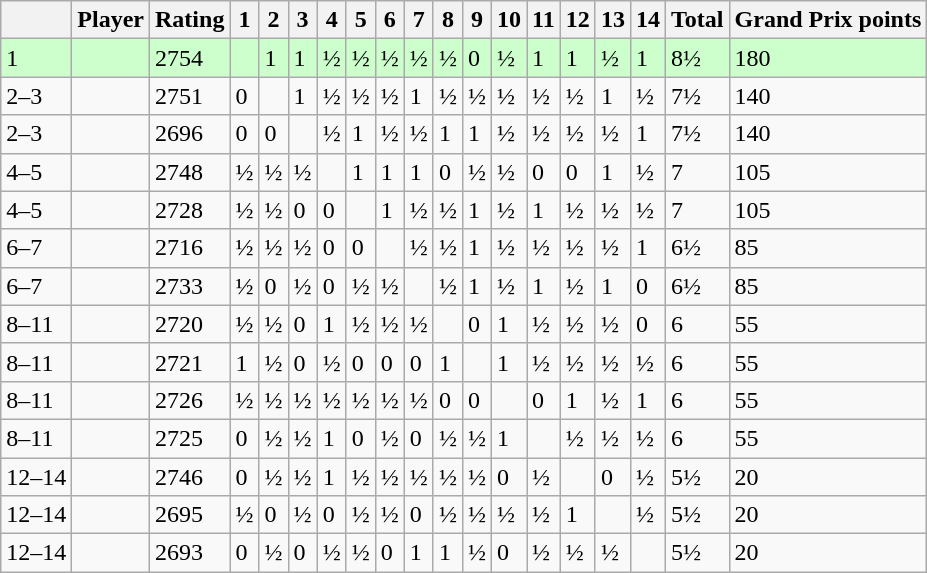<table class="wikitable">
<tr>
<th></th>
<th>Player</th>
<th>Rating</th>
<th>1</th>
<th>2</th>
<th>3</th>
<th>4</th>
<th>5</th>
<th>6</th>
<th>7</th>
<th>8</th>
<th>9</th>
<th>10</th>
<th>11</th>
<th>12</th>
<th>13</th>
<th>14</th>
<th>Total</th>
<th>Grand Prix points</th>
</tr>
<tr style="background:#ccffcc;">
<td>1</td>
<td><strong></strong></td>
<td>2754</td>
<td></td>
<td>1</td>
<td>1</td>
<td>½</td>
<td>½</td>
<td>½</td>
<td>½</td>
<td>½</td>
<td>0</td>
<td>½</td>
<td>1</td>
<td>1</td>
<td>½</td>
<td>1</td>
<td>8½</td>
<td>180</td>
</tr>
<tr>
<td>2–3</td>
<td></td>
<td>2751</td>
<td>0</td>
<td></td>
<td>1</td>
<td>½</td>
<td>½</td>
<td>½</td>
<td>1</td>
<td>½</td>
<td>½</td>
<td>½</td>
<td>½</td>
<td>½</td>
<td>1</td>
<td>½</td>
<td>7½</td>
<td>140</td>
</tr>
<tr>
<td>2–3</td>
<td></td>
<td>2696</td>
<td>0</td>
<td>0</td>
<td></td>
<td>½</td>
<td>1</td>
<td>½</td>
<td>½</td>
<td>1</td>
<td>1</td>
<td>½</td>
<td>½</td>
<td>½</td>
<td>½</td>
<td>1</td>
<td>7½</td>
<td>140</td>
</tr>
<tr>
<td>4–5</td>
<td></td>
<td>2748</td>
<td>½</td>
<td>½</td>
<td>½</td>
<td></td>
<td>1</td>
<td>1</td>
<td>1</td>
<td>0</td>
<td>½</td>
<td>½</td>
<td>0</td>
<td>0</td>
<td>1</td>
<td>½</td>
<td>7</td>
<td>105</td>
</tr>
<tr>
<td>4–5</td>
<td></td>
<td>2728</td>
<td>½</td>
<td>½</td>
<td>0</td>
<td>0</td>
<td></td>
<td>1</td>
<td>½</td>
<td>½</td>
<td>1</td>
<td>½</td>
<td>1</td>
<td>½</td>
<td>½</td>
<td>½</td>
<td>7</td>
<td>105</td>
</tr>
<tr>
<td>6–7</td>
<td></td>
<td>2716</td>
<td>½</td>
<td>½</td>
<td>½</td>
<td>0</td>
<td>0</td>
<td></td>
<td>½</td>
<td>½</td>
<td>1</td>
<td>½</td>
<td>½</td>
<td>½</td>
<td>½</td>
<td>1</td>
<td>6½</td>
<td>85</td>
</tr>
<tr>
<td>6–7</td>
<td></td>
<td>2733</td>
<td>½</td>
<td>0</td>
<td>½</td>
<td>0</td>
<td>½</td>
<td>½</td>
<td></td>
<td>½</td>
<td>1</td>
<td>½</td>
<td>1</td>
<td>½</td>
<td>1</td>
<td>0</td>
<td>6½</td>
<td>85</td>
</tr>
<tr>
<td>8–11</td>
<td></td>
<td>2720</td>
<td>½</td>
<td>½</td>
<td>0</td>
<td>1</td>
<td>½</td>
<td>½</td>
<td>½</td>
<td></td>
<td>0</td>
<td>1</td>
<td>½</td>
<td>½</td>
<td>½</td>
<td>0</td>
<td>6</td>
<td>55</td>
</tr>
<tr>
<td>8–11</td>
<td></td>
<td>2721</td>
<td>1</td>
<td>½</td>
<td>0</td>
<td>½</td>
<td>0</td>
<td>0</td>
<td>0</td>
<td>1</td>
<td></td>
<td>1</td>
<td>½</td>
<td>½</td>
<td>½</td>
<td>½</td>
<td>6</td>
<td>55</td>
</tr>
<tr>
<td>8–11</td>
<td></td>
<td>2726</td>
<td>½</td>
<td>½</td>
<td>½</td>
<td>½</td>
<td>½</td>
<td>½</td>
<td>½</td>
<td>0</td>
<td>0</td>
<td></td>
<td>0</td>
<td>1</td>
<td>½</td>
<td>1</td>
<td>6</td>
<td>55</td>
</tr>
<tr>
<td>8–11</td>
<td></td>
<td>2725</td>
<td>0</td>
<td>½</td>
<td>½</td>
<td>1</td>
<td>0</td>
<td>½</td>
<td>0</td>
<td>½</td>
<td>½</td>
<td>1</td>
<td></td>
<td>½</td>
<td>½</td>
<td>½</td>
<td>6</td>
<td>55</td>
</tr>
<tr>
<td>12–14</td>
<td></td>
<td>2746</td>
<td>0</td>
<td>½</td>
<td>½</td>
<td>1</td>
<td>½</td>
<td>½</td>
<td>½</td>
<td>½</td>
<td>½</td>
<td>0</td>
<td>½</td>
<td></td>
<td>0</td>
<td>½</td>
<td>5½</td>
<td>20</td>
</tr>
<tr>
<td>12–14</td>
<td></td>
<td>2695</td>
<td>½</td>
<td>0</td>
<td>½</td>
<td>0</td>
<td>½</td>
<td>½</td>
<td>0</td>
<td>½</td>
<td>½</td>
<td>½</td>
<td>½</td>
<td>1</td>
<td></td>
<td>½</td>
<td>5½</td>
<td>20</td>
</tr>
<tr>
<td>12–14</td>
<td></td>
<td>2693</td>
<td>0</td>
<td>½</td>
<td>0</td>
<td>½</td>
<td>½</td>
<td>0</td>
<td>1</td>
<td>1</td>
<td>½</td>
<td>0</td>
<td>½</td>
<td>½</td>
<td>½</td>
<td></td>
<td>5½</td>
<td>20</td>
</tr>
</table>
